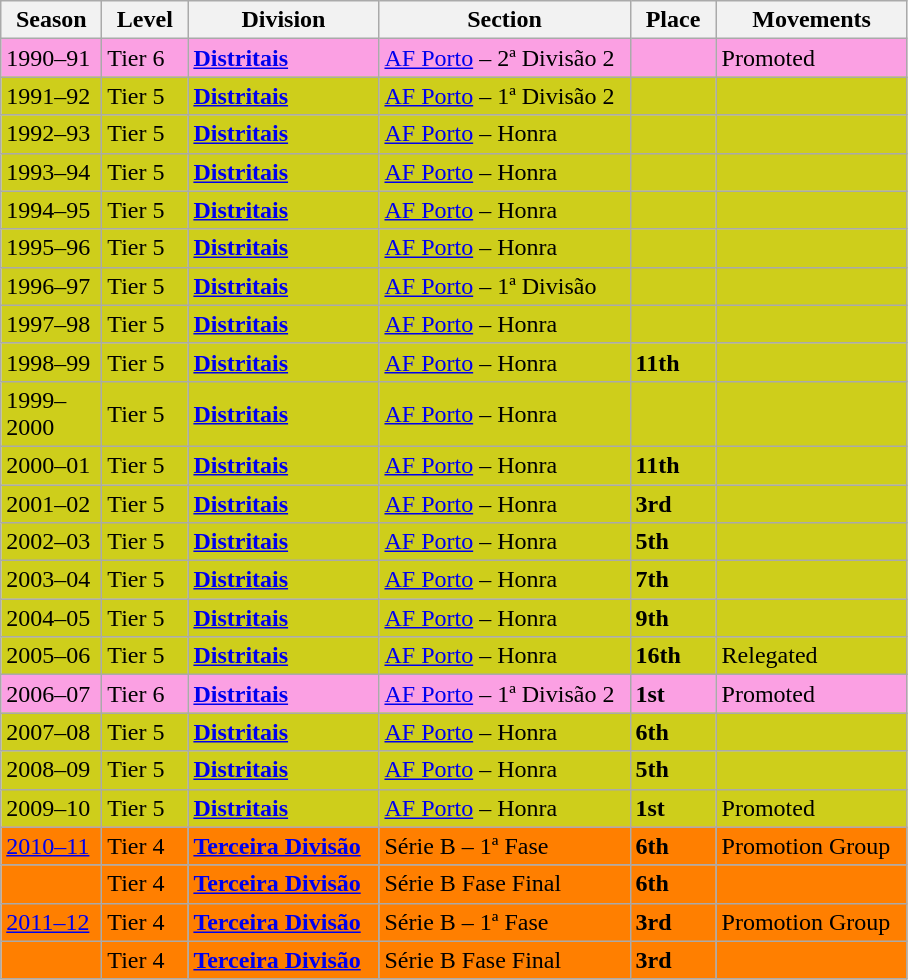<table class="wikitable" style="text-align: left;">
<tr>
<th style="width: 60px;"><strong>Season</strong></th>
<th style="width: 50px;"><strong>Level</strong></th>
<th style="width: 120px;"><strong>Division</strong></th>
<th style="width: 160px;"><strong>Section</strong></th>
<th style="width: 50px;"><strong>Place</strong></th>
<th style="width: 120px;"><strong>Movements</strong></th>
</tr>
<tr>
<td style="background:#FBA0E3;">1990–91</td>
<td style="background:#FBA0E3;">Tier 6</td>
<td style="background:#FBA0E3;"><strong><a href='#'>Distritais</a></strong></td>
<td style="background:#FBA0E3;"><a href='#'>AF Porto</a> – 2ª Divisão 2</td>
<td style="background:#FBA0E3;"></td>
<td style="background:#FBA0E3;">Promoted</td>
</tr>
<tr>
<td style="background:#CECE1B;">1991–92</td>
<td style="background:#CECE1B;">Tier 5</td>
<td style="background:#CECE1B;"><strong><a href='#'>Distritais</a></strong></td>
<td style="background:#CECE1B;"><a href='#'>AF Porto</a> – 1ª Divisão 2</td>
<td style="background:#CECE1B;"></td>
<td style="background:#CECE1B;"></td>
</tr>
<tr>
<td style="background:#CECE1B;">1992–93</td>
<td style="background:#CECE1B;">Tier 5</td>
<td style="background:#CECE1B;"><strong><a href='#'>Distritais</a></strong></td>
<td style="background:#CECE1B;"><a href='#'>AF Porto</a> – Honra</td>
<td style="background:#CECE1B;"></td>
<td style="background:#CECE1B;"></td>
</tr>
<tr>
<td style="background:#CECE1B;">1993–94</td>
<td style="background:#CECE1B;">Tier 5</td>
<td style="background:#CECE1B;"><strong><a href='#'>Distritais</a></strong></td>
<td style="background:#CECE1B;"><a href='#'>AF Porto</a> – Honra</td>
<td style="background:#CECE1B;"></td>
<td style="background:#CECE1B;"></td>
</tr>
<tr>
<td style="background:#CECE1B;">1994–95</td>
<td style="background:#CECE1B;">Tier 5</td>
<td style="background:#CECE1B;"><strong><a href='#'>Distritais</a></strong></td>
<td style="background:#CECE1B;"><a href='#'>AF Porto</a> – Honra</td>
<td style="background:#CECE1B;"></td>
<td style="background:#CECE1B;"></td>
</tr>
<tr>
<td style="background:#CECE1B;">1995–96</td>
<td style="background:#CECE1B;">Tier 5</td>
<td style="background:#CECE1B;"><strong><a href='#'>Distritais</a></strong></td>
<td style="background:#CECE1B;"><a href='#'>AF Porto</a> – Honra</td>
<td style="background:#CECE1B;"></td>
<td style="background:#CECE1B;"></td>
</tr>
<tr>
<td style="background:#CECE1B;">1996–97</td>
<td style="background:#CECE1B;">Tier 5</td>
<td style="background:#CECE1B;"><strong><a href='#'>Distritais</a></strong></td>
<td style="background:#CECE1B;"><a href='#'>AF Porto</a> – 1ª Divisão</td>
<td style="background:#CECE1B;"></td>
<td style="background:#CECE1B;"></td>
</tr>
<tr>
<td style="background:#CECE1B;">1997–98</td>
<td style="background:#CECE1B;">Tier 5</td>
<td style="background:#CECE1B;"><strong><a href='#'>Distritais</a></strong></td>
<td style="background:#CECE1B;"><a href='#'>AF Porto</a> – Honra</td>
<td style="background:#CECE1B;"></td>
<td style="background:#CECE1B;"></td>
</tr>
<tr>
<td style="background:#CECE1B;">1998–99</td>
<td style="background:#CECE1B;">Tier 5</td>
<td style="background:#CECE1B;"><strong><a href='#'>Distritais</a></strong></td>
<td style="background:#CECE1B;"><a href='#'>AF Porto</a> – Honra</td>
<td style="background:#CECE1B;"><strong>11th</strong></td>
<td style="background:#CECE1B;"></td>
</tr>
<tr>
<td style="background:#CECE1B;">1999–2000</td>
<td style="background:#CECE1B;">Tier 5</td>
<td style="background:#CECE1B;"><strong><a href='#'>Distritais</a></strong></td>
<td style="background:#CECE1B;"><a href='#'>AF Porto</a> – Honra</td>
<td style="background:#CECE1B;"></td>
<td style="background:#CECE1B;"></td>
</tr>
<tr>
<td style="background:#CECE1B;">2000–01</td>
<td style="background:#CECE1B;">Tier 5</td>
<td style="background:#CECE1B;"><strong><a href='#'>Distritais</a></strong></td>
<td style="background:#CECE1B;"><a href='#'>AF Porto</a> – Honra</td>
<td style="background:#CECE1B;"><strong>11th</strong></td>
<td style="background:#CECE1B;"></td>
</tr>
<tr>
<td style="background:#CECE1B;">2001–02</td>
<td style="background:#CECE1B;">Tier 5</td>
<td style="background:#CECE1B;"><strong><a href='#'>Distritais</a></strong></td>
<td style="background:#CECE1B;"><a href='#'>AF Porto</a> – Honra</td>
<td style="background:#CECE1B;"><strong>3rd</strong></td>
<td style="background:#CECE1B;"></td>
</tr>
<tr>
<td style="background:#CECE1B;">2002–03</td>
<td style="background:#CECE1B;">Tier 5</td>
<td style="background:#CECE1B;"><strong><a href='#'>Distritais</a></strong></td>
<td style="background:#CECE1B;"><a href='#'>AF Porto</a> – Honra</td>
<td style="background:#CECE1B;"><strong>5th</strong></td>
<td style="background:#CECE1B;"></td>
</tr>
<tr>
<td style="background:#CECE1B;">2003–04</td>
<td style="background:#CECE1B;">Tier 5</td>
<td style="background:#CECE1B;"><strong><a href='#'>Distritais</a></strong></td>
<td style="background:#CECE1B;"><a href='#'>AF Porto</a> – Honra</td>
<td style="background:#CECE1B;"><strong>7th</strong></td>
<td style="background:#CECE1B;"></td>
</tr>
<tr>
<td style="background:#CECE1B;">2004–05</td>
<td style="background:#CECE1B;">Tier 5</td>
<td style="background:#CECE1B;"><strong><a href='#'>Distritais</a></strong></td>
<td style="background:#CECE1B;"><a href='#'>AF Porto</a> – Honra</td>
<td style="background:#CECE1B;"><strong>9th</strong></td>
<td style="background:#CECE1B;"></td>
</tr>
<tr>
<td style="background:#CECE1B;">2005–06</td>
<td style="background:#CECE1B;">Tier 5</td>
<td style="background:#CECE1B;"><strong><a href='#'>Distritais</a></strong></td>
<td style="background:#CECE1B;"><a href='#'>AF Porto</a> – Honra</td>
<td style="background:#CECE1B;"><strong>16th</strong></td>
<td style="background:#CECE1B;">Relegated</td>
</tr>
<tr>
<td style="background:#FBA0E3;">2006–07</td>
<td style="background:#FBA0E3;">Tier 6</td>
<td style="background:#FBA0E3;"><strong><a href='#'>Distritais</a></strong></td>
<td style="background:#FBA0E3;"><a href='#'>AF Porto</a> – 1ª Divisão 2</td>
<td style="background:#FBA0E3;"><strong>1st</strong></td>
<td style="background:#FBA0E3;">Promoted</td>
</tr>
<tr>
<td style="background:#CECE1B;">2007–08</td>
<td style="background:#CECE1B;">Tier 5</td>
<td style="background:#CECE1B;"><strong><a href='#'>Distritais</a></strong></td>
<td style="background:#CECE1B;"><a href='#'>AF Porto</a> – Honra</td>
<td style="background:#CECE1B;"><strong>6th</strong></td>
<td style="background:#CECE1B;"></td>
</tr>
<tr>
<td style="background:#CECE1B;">2008–09</td>
<td style="background:#CECE1B;">Tier 5</td>
<td style="background:#CECE1B;"><strong><a href='#'>Distritais</a></strong></td>
<td style="background:#CECE1B;"><a href='#'>AF Porto</a> – Honra</td>
<td style="background:#CECE1B;"><strong>5th</strong></td>
<td style="background:#CECE1B;"></td>
</tr>
<tr>
<td style="background:#CECE1B;">2009–10</td>
<td style="background:#CECE1B;">Tier 5</td>
<td style="background:#CECE1B;"><strong><a href='#'>Distritais</a></strong></td>
<td style="background:#CECE1B;"><a href='#'>AF Porto</a> – Honra</td>
<td style="background:#CECE1B;"><strong>1st</strong></td>
<td style="background:#CECE1B;">Promoted</td>
</tr>
<tr>
<td style="background:#FF7F00;"><a href='#'>2010–11</a></td>
<td style="background:#FF7F00;">Tier 4</td>
<td style="background:#FF7F00;"><strong><a href='#'>Terceira Divisão</a></strong></td>
<td style="background:#FF7F00;">Série B – 1ª Fase</td>
<td style="background:#FF7F00;"><strong>6th</strong></td>
<td style="background:#FF7F00;">Promotion Group</td>
</tr>
<tr>
<td style="background:#FF7F00;"></td>
<td style="background:#FF7F00;">Tier 4</td>
<td style="background:#FF7F00;"><strong><a href='#'>Terceira Divisão</a></strong></td>
<td style="background:#FF7F00;">Série B Fase Final</td>
<td style="background:#FF7F00;"><strong>6th</strong></td>
<td style="background:#FF7F00;"></td>
</tr>
<tr>
<td style="background:#FF7F00;"><a href='#'>2011–12</a></td>
<td style="background:#FF7F00;">Tier 4</td>
<td style="background:#FF7F00;"><strong><a href='#'>Terceira Divisão</a></strong></td>
<td style="background:#FF7F00;">Série B – 1ª Fase</td>
<td style="background:#FF7F00;"><strong>3rd</strong></td>
<td style="background:#FF7F00;">Promotion Group</td>
</tr>
<tr>
<td style="background:#FF7F00;"></td>
<td style="background:#FF7F00;">Tier 4</td>
<td style="background:#FF7F00;"><strong><a href='#'>Terceira Divisão</a></strong></td>
<td style="background:#FF7F00;">Série B Fase Final</td>
<td style="background:#FF7F00;"><strong>3rd</strong></td>
<td style="background:#FF7F00;"></td>
</tr>
</table>
